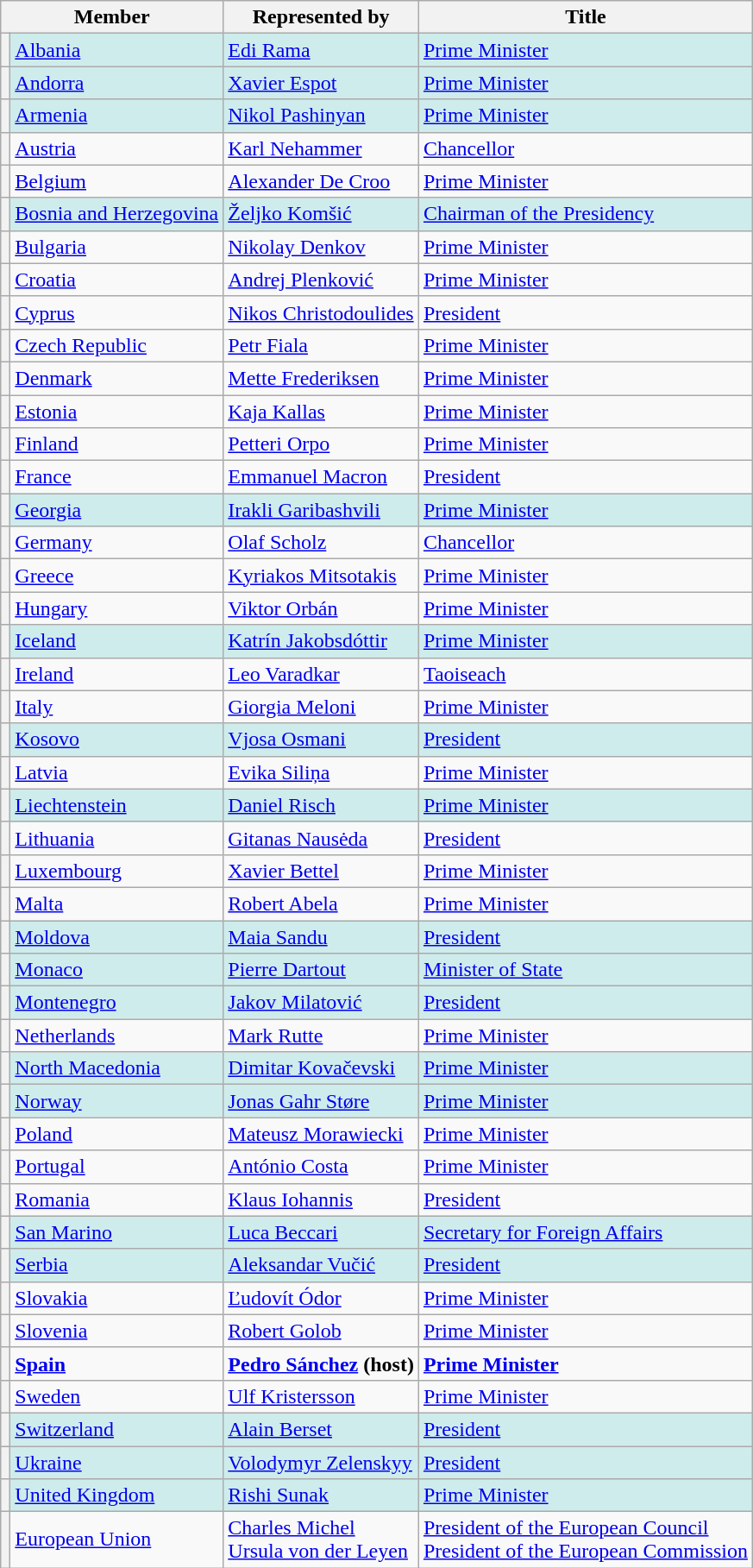<table class="wikitable plainrowheaders">
<tr>
<th scope="col" colspan="2">Member</th>
<th scope="col">Represented by</th>
<th scope="col">Title</th>
</tr>
<tr bgcolor="#CFECEC"|>
<th></th>
<td><a href='#'>Albania</a></td>
<td><a href='#'>Edi Rama</a></td>
<td><a href='#'>Prime Minister</a></td>
</tr>
<tr bgcolor="#CFECEC"|>
<th></th>
<td><a href='#'>Andorra</a></td>
<td><a href='#'>Xavier Espot</a></td>
<td><a href='#'>Prime Minister</a></td>
</tr>
<tr bgcolor="#CFECEC"|>
<th></th>
<td><a href='#'>Armenia</a></td>
<td><a href='#'>Nikol Pashinyan</a></td>
<td><a href='#'>Prime Minister</a></td>
</tr>
<tr>
<th></th>
<td><a href='#'>Austria</a></td>
<td><a href='#'>Karl Nehammer</a></td>
<td><a href='#'>Chancellor</a></td>
</tr>
<tr>
<th></th>
<td><a href='#'>Belgium</a></td>
<td><a href='#'>Alexander De Croo</a></td>
<td><a href='#'>Prime Minister</a></td>
</tr>
<tr bgcolor="#CFECEC"|>
<th></th>
<td><a href='#'>Bosnia and Herzegovina</a></td>
<td><a href='#'>Željko Komšić</a></td>
<td><a href='#'>Chairman of the Presidency</a></td>
</tr>
<tr>
<th></th>
<td><a href='#'>Bulgaria</a></td>
<td><a href='#'>Nikolay Denkov</a></td>
<td><a href='#'>Prime Minister</a></td>
</tr>
<tr>
<th></th>
<td><a href='#'>Croatia</a></td>
<td><a href='#'>Andrej Plenković</a></td>
<td><a href='#'>Prime Minister</a></td>
</tr>
<tr>
<th></th>
<td><a href='#'>Cyprus</a></td>
<td><a href='#'>Nikos Christodoulides</a></td>
<td><a href='#'>President</a></td>
</tr>
<tr>
<th></th>
<td><a href='#'>Czech Republic</a></td>
<td><a href='#'>Petr Fiala</a></td>
<td><a href='#'>Prime Minister</a></td>
</tr>
<tr>
<th></th>
<td><a href='#'>Denmark</a></td>
<td><a href='#'>Mette Frederiksen</a></td>
<td><a href='#'>Prime Minister</a></td>
</tr>
<tr>
<th></th>
<td><a href='#'>Estonia</a></td>
<td><a href='#'>Kaja Kallas</a></td>
<td><a href='#'>Prime Minister</a></td>
</tr>
<tr>
<th></th>
<td><a href='#'>Finland</a></td>
<td><a href='#'>Petteri Orpo</a></td>
<td><a href='#'>Prime Minister</a></td>
</tr>
<tr>
<th></th>
<td><a href='#'>France</a></td>
<td><a href='#'>Emmanuel Macron</a></td>
<td><a href='#'>President</a></td>
</tr>
<tr bgcolor="#CFECEC"|>
<th></th>
<td><a href='#'>Georgia</a></td>
<td><a href='#'>Irakli Garibashvili</a></td>
<td><a href='#'>Prime Minister</a></td>
</tr>
<tr>
<th></th>
<td><a href='#'>Germany</a></td>
<td><a href='#'>Olaf Scholz</a></td>
<td><a href='#'>Chancellor</a></td>
</tr>
<tr>
<th></th>
<td><a href='#'>Greece</a></td>
<td><a href='#'>Kyriakos Mitsotakis</a></td>
<td><a href='#'>Prime Minister</a></td>
</tr>
<tr>
<th></th>
<td><a href='#'>Hungary</a></td>
<td><a href='#'>Viktor Orbán</a></td>
<td><a href='#'>Prime Minister</a></td>
</tr>
<tr bgcolor="#CFECEC"|>
<th></th>
<td><a href='#'>Iceland</a></td>
<td><a href='#'>Katrín Jakobsdóttir</a></td>
<td><a href='#'>Prime Minister</a></td>
</tr>
<tr>
<th></th>
<td><a href='#'>Ireland</a></td>
<td><a href='#'>Leo Varadkar</a></td>
<td><a href='#'>Taoiseach</a></td>
</tr>
<tr>
<th></th>
<td><a href='#'>Italy</a></td>
<td><a href='#'>Giorgia Meloni</a></td>
<td><a href='#'>Prime Minister</a></td>
</tr>
<tr bgcolor="#CFECEC"|>
<th></th>
<td><a href='#'>Kosovo</a></td>
<td><a href='#'>Vjosa Osmani</a></td>
<td><a href='#'>President</a></td>
</tr>
<tr>
<th></th>
<td><a href='#'>Latvia</a></td>
<td><a href='#'>Evika Siliņa</a></td>
<td><a href='#'>Prime Minister</a></td>
</tr>
<tr bgcolor="#CFECEC"|>
<th></th>
<td><a href='#'>Liechtenstein</a></td>
<td><a href='#'>Daniel Risch</a></td>
<td><a href='#'>Prime Minister</a></td>
</tr>
<tr>
<th></th>
<td><a href='#'>Lithuania</a></td>
<td><a href='#'>Gitanas Nausėda</a></td>
<td><a href='#'>President</a></td>
</tr>
<tr>
<th></th>
<td><a href='#'>Luxembourg</a></td>
<td><a href='#'>Xavier Bettel</a></td>
<td><a href='#'>Prime Minister</a></td>
</tr>
<tr>
<th></th>
<td><a href='#'>Malta</a></td>
<td><a href='#'>Robert Abela</a></td>
<td><a href='#'>Prime Minister</a></td>
</tr>
<tr bgcolor="#CFECEC"|>
<th></th>
<td><a href='#'>Moldova</a></td>
<td><a href='#'>Maia Sandu</a></td>
<td><a href='#'>President</a></td>
</tr>
<tr bgcolor="#CFECEC"|>
<th></th>
<td><a href='#'>Monaco</a></td>
<td><a href='#'>Pierre Dartout</a></td>
<td><a href='#'>Minister of State</a></td>
</tr>
<tr bgcolor="#CFECEC"|>
<th></th>
<td><a href='#'>Montenegro</a></td>
<td><a href='#'>Jakov Milatović</a></td>
<td><a href='#'>President</a></td>
</tr>
<tr>
<th></th>
<td><a href='#'>Netherlands</a></td>
<td><a href='#'>Mark Rutte</a></td>
<td><a href='#'>Prime Minister</a></td>
</tr>
<tr bgcolor="#CFECEC"|>
<th></th>
<td><a href='#'>North Macedonia</a></td>
<td><a href='#'>Dimitar Kovačevski</a></td>
<td><a href='#'>Prime Minister</a></td>
</tr>
<tr bgcolor="#CFECEC"|>
<th></th>
<td><a href='#'>Norway</a></td>
<td><a href='#'>Jonas Gahr Støre</a></td>
<td><a href='#'>Prime Minister</a></td>
</tr>
<tr>
<th></th>
<td><a href='#'>Poland</a></td>
<td><a href='#'>Mateusz Morawiecki</a></td>
<td><a href='#'>Prime Minister</a></td>
</tr>
<tr>
<th></th>
<td><a href='#'>Portugal</a></td>
<td><a href='#'>António Costa</a></td>
<td><a href='#'>Prime Minister</a></td>
</tr>
<tr>
<th></th>
<td><a href='#'>Romania</a></td>
<td><a href='#'>Klaus Iohannis</a></td>
<td><a href='#'>President</a></td>
</tr>
<tr bgcolor="#CFECEC"|>
<th></th>
<td><a href='#'>San Marino</a></td>
<td><a href='#'>Luca Beccari</a></td>
<td><a href='#'>Secretary for Foreign Affairs</a></td>
</tr>
<tr bgcolor="#CFECEC"|>
<th></th>
<td><a href='#'>Serbia</a></td>
<td><a href='#'>Aleksandar Vučić</a></td>
<td><a href='#'>President</a></td>
</tr>
<tr>
<th></th>
<td><a href='#'>Slovakia</a></td>
<td><a href='#'>Ľudovít Ódor</a></td>
<td><a href='#'>Prime Minister</a></td>
</tr>
<tr>
<th></th>
<td><a href='#'>Slovenia</a></td>
<td><a href='#'>Robert Golob</a></td>
<td><a href='#'>Prime Minister</a></td>
</tr>
<tr>
<th></th>
<td><strong><a href='#'>Spain</a></strong></td>
<td><strong><a href='#'>Pedro Sánchez</a> (host)</strong></td>
<td><strong><a href='#'>Prime Minister</a></strong></td>
</tr>
<tr>
<th></th>
<td><a href='#'>Sweden</a></td>
<td><a href='#'>Ulf Kristersson</a></td>
<td><a href='#'>Prime Minister</a></td>
</tr>
<tr bgcolor="#CFECEC"|>
<th></th>
<td><a href='#'>Switzerland</a></td>
<td><a href='#'>Alain Berset</a></td>
<td><a href='#'>President</a></td>
</tr>
<tr bgcolor="#CFECEC"|>
<th></th>
<td><a href='#'>Ukraine</a></td>
<td><a href='#'>Volodymyr Zelenskyy</a></td>
<td><a href='#'>President</a></td>
</tr>
<tr bgcolor="#CFECEC"|>
<th></th>
<td><a href='#'>United Kingdom</a></td>
<td><a href='#'>Rishi Sunak</a></td>
<td><a href='#'>Prime Minister</a></td>
</tr>
<tr>
<th></th>
<td><a href='#'>European Union</a></td>
<td><a href='#'>Charles Michel</a><br><a href='#'>Ursula von der Leyen</a></td>
<td><a href='#'>President of the European Council</a><br><a href='#'>President of the European Commission</a></td>
</tr>
</table>
